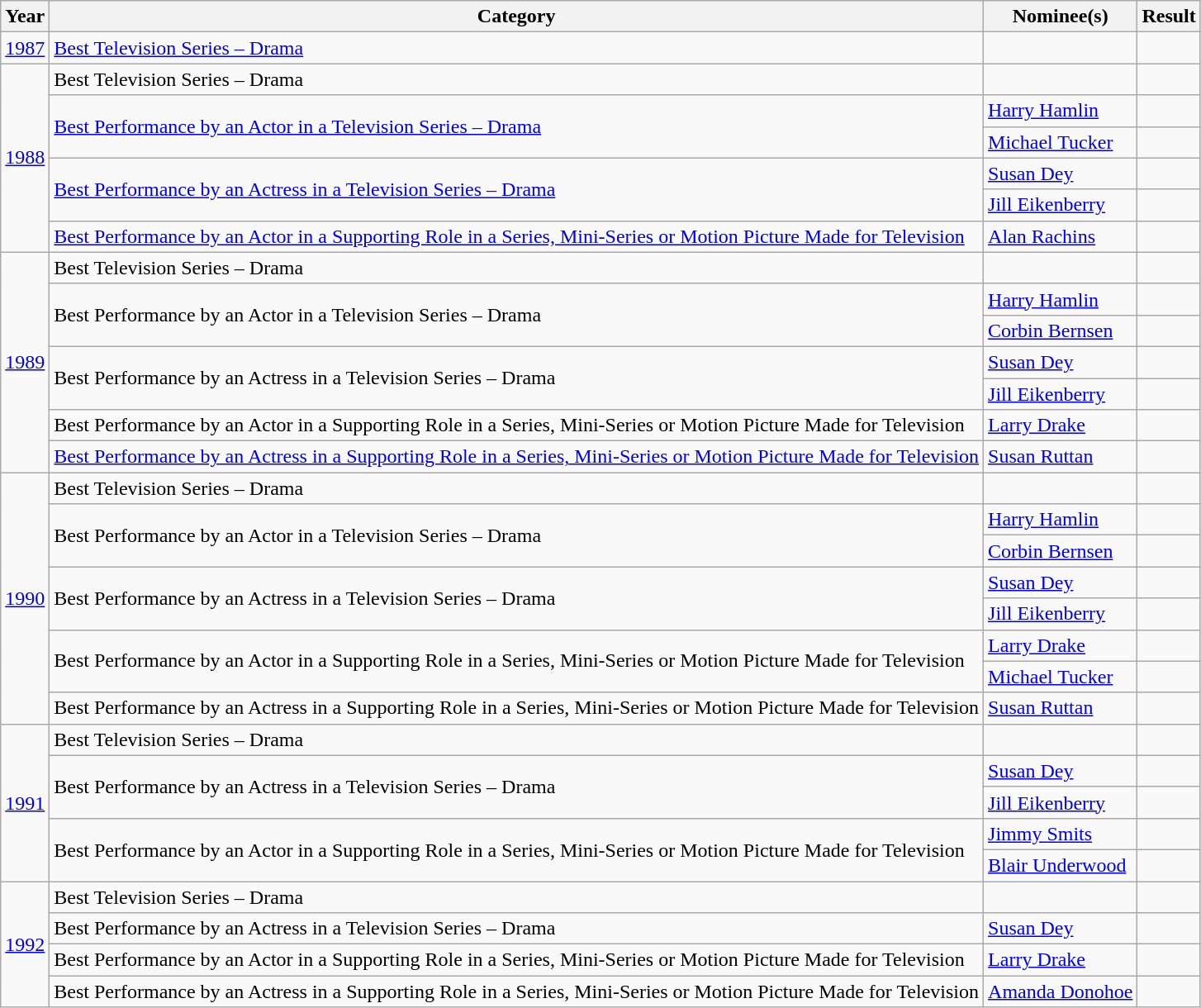<table class="wikitable">
<tr>
<th>Year</th>
<th>Category</th>
<th>Nominee(s)</th>
<th>Result</th>
</tr>
<tr>
<td><a href='#'>1987</a></td>
<td><a href='#'>Best Television Series – Drama</a></td>
<td></td>
<td></td>
</tr>
<tr>
<td rowspan=6><a href='#'>1988</a></td>
<td>Best Television Series – Drama</td>
<td></td>
<td></td>
</tr>
<tr>
<td rowspan=2><a href='#'>Best Performance by an Actor in a Television Series – Drama</a></td>
<td><a href='#'>Harry Hamlin</a></td>
<td></td>
</tr>
<tr>
<td><a href='#'>Michael Tucker</a></td>
<td></td>
</tr>
<tr>
<td rowspan=2><a href='#'>Best Performance by an Actress in a Television Series – Drama</a></td>
<td><a href='#'>Susan Dey</a></td>
<td></td>
</tr>
<tr>
<td><a href='#'>Jill Eikenberry</a></td>
<td></td>
</tr>
<tr>
<td><a href='#'>Best Performance by an Actor in a Supporting Role in a Series, Mini-Series or Motion Picture Made for Television</a></td>
<td><a href='#'>Alan Rachins</a></td>
<td></td>
</tr>
<tr>
<td rowspan=7><a href='#'>1989</a></td>
<td>Best Television Series – Drama</td>
<td></td>
<td></td>
</tr>
<tr>
<td rowspan=2>Best Performance by an Actor in a Television Series – Drama</td>
<td><a href='#'>Harry Hamlin</a></td>
<td></td>
</tr>
<tr>
<td><a href='#'>Corbin Bernsen</a></td>
<td></td>
</tr>
<tr>
<td rowspan=2>Best Performance by an Actress in a Television Series – Drama</td>
<td><a href='#'>Susan Dey</a></td>
<td></td>
</tr>
<tr>
<td><a href='#'>Jill Eikenberry</a></td>
<td></td>
</tr>
<tr>
<td>Best Performance by an Actor in a Supporting Role in a Series, Mini-Series or Motion Picture Made for Television</td>
<td><a href='#'>Larry Drake</a></td>
<td></td>
</tr>
<tr>
<td><a href='#'>Best Performance by an Actress in a Supporting Role in a Series, Mini-Series or Motion Picture Made for Television</a></td>
<td><a href='#'>Susan Ruttan</a></td>
<td></td>
</tr>
<tr>
<td rowspan=8><a href='#'>1990</a></td>
<td>Best Television Series – Drama</td>
<td></td>
<td></td>
</tr>
<tr>
<td rowspan=2>Best Performance by an Actor in a Television Series – Drama</td>
<td><a href='#'>Harry Hamlin</a></td>
<td></td>
</tr>
<tr>
<td><a href='#'>Corbin Bernsen</a></td>
<td></td>
</tr>
<tr>
<td rowspan=2>Best Performance by an Actress in a Television Series – Drama</td>
<td><a href='#'>Susan Dey</a></td>
<td></td>
</tr>
<tr>
<td><a href='#'>Jill Eikenberry</a></td>
<td></td>
</tr>
<tr>
<td rowspan=2>Best Performance by an Actor in a Supporting Role in a Series, Mini-Series or Motion Picture Made for Television</td>
<td><a href='#'>Larry Drake</a></td>
<td></td>
</tr>
<tr>
<td><a href='#'>Michael Tucker</a></td>
<td></td>
</tr>
<tr>
<td>Best Performance by an Actress in a Supporting Role in a Series, Mini-Series or Motion Picture Made for Television</td>
<td><a href='#'>Susan Ruttan</a></td>
<td></td>
</tr>
<tr>
<td rowspan=5><a href='#'>1991</a></td>
<td>Best Television Series – Drama</td>
<td></td>
<td></td>
</tr>
<tr>
<td rowspan=2>Best Performance by an Actress in a Television Series – Drama</td>
<td><a href='#'>Susan Dey</a></td>
<td></td>
</tr>
<tr>
<td><a href='#'>Jill Eikenberry</a></td>
<td></td>
</tr>
<tr>
<td rowspan=2>Best Performance by an Actor in a Supporting Role in a Series, Mini-Series or Motion Picture Made for Television</td>
<td><a href='#'>Jimmy Smits</a></td>
<td></td>
</tr>
<tr>
<td><a href='#'>Blair Underwood</a></td>
<td></td>
</tr>
<tr>
<td rowspan=4><a href='#'>1992</a></td>
<td>Best Television Series – Drama</td>
<td></td>
<td></td>
</tr>
<tr>
<td>Best Performance by an Actress in a Television Series – Drama</td>
<td><a href='#'>Susan Dey</a></td>
<td></td>
</tr>
<tr>
<td>Best Performance by an Actor in a Supporting Role in a Series, Mini-Series or Motion Picture Made for Television</td>
<td><a href='#'>Larry Drake</a></td>
<td></td>
</tr>
<tr>
<td>Best Performance by an Actress in a Supporting Role in a Series, Mini-Series or Motion Picture Made for Television</td>
<td><a href='#'>Amanda Donohoe</a></td>
<td></td>
</tr>
</table>
